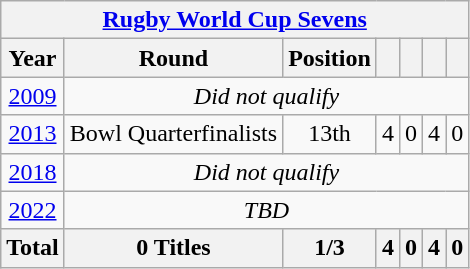<table class="wikitable" style="text-align: center;">
<tr>
<th colspan=10><a href='#'>Rugby World Cup Sevens</a></th>
</tr>
<tr>
<th>Year</th>
<th>Round</th>
<th>Position</th>
<th></th>
<th></th>
<th></th>
<th></th>
</tr>
<tr>
<td> <a href='#'>2009</a></td>
<td colspan=6><em>Did not qualify</em></td>
</tr>
<tr>
<td> <a href='#'>2013</a></td>
<td>Bowl Quarterfinalists</td>
<td>13th</td>
<td>4</td>
<td>0</td>
<td>4</td>
<td>0</td>
</tr>
<tr>
<td> <a href='#'>2018</a></td>
<td colspan=6><em>Did not qualify</em></td>
</tr>
<tr>
<td> <a href='#'>2022</a></td>
<td colspan=6><em>TBD</em></td>
</tr>
<tr>
<th>Total</th>
<th>0 Titles</th>
<th>1/3</th>
<th>4</th>
<th>0</th>
<th>4</th>
<th>0</th>
</tr>
</table>
